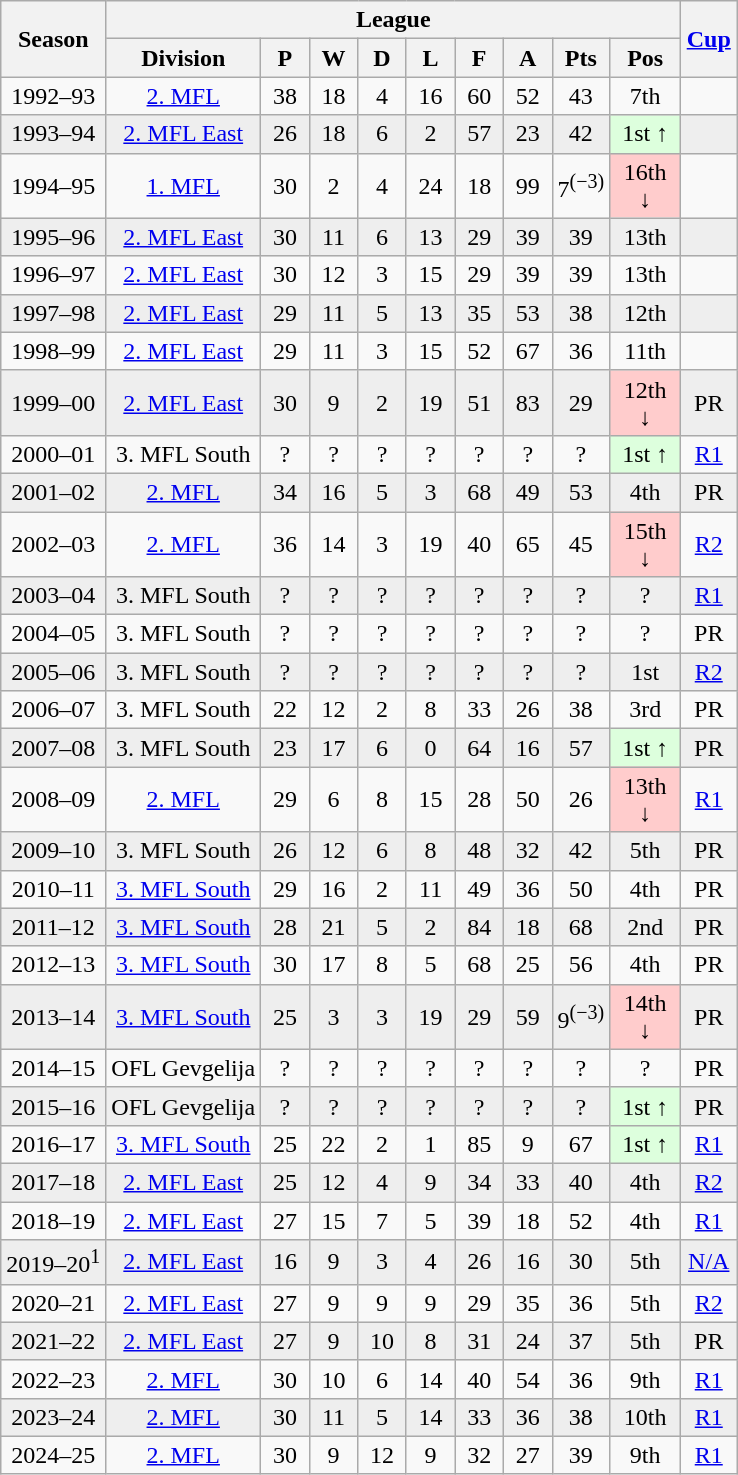<table class="wikitable" style="text-align:center; font-size:100%">
<tr>
<th rowspan=2>Season</th>
<th colspan=9>League</th>
<th rowspan=2 width="30"><a href='#'>Cup</a></th>
</tr>
<tr>
<th>Division</th>
<th width="25">P</th>
<th width="25">W</th>
<th width="25">D</th>
<th width="25">L</th>
<th width="25">F</th>
<th width="25">A</th>
<th width="25">Pts</th>
<th width="40">Pos</th>
</tr>
<tr>
<td>1992–93</td>
<td><a href='#'>2. MFL</a></td>
<td>38</td>
<td>18</td>
<td>4</td>
<td>16</td>
<td>60</td>
<td>52</td>
<td>43</td>
<td>7th</td>
<td></td>
</tr>
<tr bgcolor=#EEEEEE>
<td>1993–94</td>
<td><a href='#'>2. MFL East</a></td>
<td>26</td>
<td>18</td>
<td>6</td>
<td>2</td>
<td>57</td>
<td>23</td>
<td>42</td>
<td bgcolor="#DDFFDD">1st ↑</td>
<td></td>
</tr>
<tr>
<td>1994–95</td>
<td><a href='#'>1. MFL</a></td>
<td>30</td>
<td>2</td>
<td>4</td>
<td>24</td>
<td>18</td>
<td>99</td>
<td>7<sup>(−3)</sup></td>
<td bgcolor="#FFCCCC">16th ↓</td>
<td></td>
</tr>
<tr bgcolor=#EEEEEE>
<td>1995–96</td>
<td><a href='#'>2. MFL East</a></td>
<td>30</td>
<td>11</td>
<td>6</td>
<td>13</td>
<td>29</td>
<td>39</td>
<td>39</td>
<td>13th</td>
<td></td>
</tr>
<tr>
<td>1996–97</td>
<td><a href='#'>2. MFL East</a></td>
<td>30</td>
<td>12</td>
<td>3</td>
<td>15</td>
<td>29</td>
<td>39</td>
<td>39</td>
<td>13th</td>
<td></td>
</tr>
<tr bgcolor=#EEEEEE>
<td>1997–98</td>
<td><a href='#'>2. MFL East</a></td>
<td>29</td>
<td>11</td>
<td>5</td>
<td>13</td>
<td>35</td>
<td>53</td>
<td>38</td>
<td>12th</td>
<td></td>
</tr>
<tr>
<td>1998–99</td>
<td><a href='#'>2. MFL East</a></td>
<td>29</td>
<td>11</td>
<td>3</td>
<td>15</td>
<td>52</td>
<td>67</td>
<td>36</td>
<td>11th</td>
<td></td>
</tr>
<tr bgcolor=#EEEEEE>
<td>1999–00</td>
<td><a href='#'>2. MFL East</a></td>
<td>30</td>
<td>9</td>
<td>2</td>
<td>19</td>
<td>51</td>
<td>83</td>
<td>29</td>
<td bgcolor="#FFCCCC">12th ↓</td>
<td>PR</td>
</tr>
<tr>
<td>2000–01</td>
<td>3. MFL South</td>
<td>?</td>
<td>?</td>
<td>?</td>
<td>?</td>
<td>?</td>
<td>?</td>
<td>?</td>
<td bgcolor="#DDFFDD">1st ↑</td>
<td><a href='#'>R1</a></td>
</tr>
<tr bgcolor=#EEEEEE>
<td>2001–02</td>
<td><a href='#'>2. MFL</a></td>
<td>34</td>
<td>16</td>
<td>5</td>
<td>3</td>
<td>68</td>
<td>49</td>
<td>53</td>
<td>4th</td>
<td>PR</td>
</tr>
<tr>
<td>2002–03</td>
<td><a href='#'>2. MFL</a></td>
<td>36</td>
<td>14</td>
<td>3</td>
<td>19</td>
<td>40</td>
<td>65</td>
<td>45</td>
<td bgcolor="#FFCCCC">15th ↓</td>
<td><a href='#'>R2</a></td>
</tr>
<tr bgcolor=#EEEEEE>
<td>2003–04</td>
<td>3. MFL South</td>
<td>?</td>
<td>?</td>
<td>?</td>
<td>?</td>
<td>?</td>
<td>?</td>
<td>?</td>
<td>?</td>
<td><a href='#'>R1</a></td>
</tr>
<tr>
<td>2004–05</td>
<td>3. MFL South</td>
<td>?</td>
<td>?</td>
<td>?</td>
<td>?</td>
<td>?</td>
<td>?</td>
<td>?</td>
<td>?</td>
<td>PR</td>
</tr>
<tr bgcolor=#EEEEEE>
<td>2005–06</td>
<td>3. MFL South</td>
<td>?</td>
<td>?</td>
<td>?</td>
<td>?</td>
<td>?</td>
<td>?</td>
<td>?</td>
<td>1st</td>
<td><a href='#'>R2</a></td>
</tr>
<tr>
<td>2006–07</td>
<td>3. MFL South</td>
<td>22</td>
<td>12</td>
<td>2</td>
<td>8</td>
<td>33</td>
<td>26</td>
<td>38</td>
<td>3rd</td>
<td>PR</td>
</tr>
<tr bgcolor=#EEEEEE>
<td>2007–08</td>
<td>3. MFL South</td>
<td>23</td>
<td>17</td>
<td>6</td>
<td>0</td>
<td>64</td>
<td>16</td>
<td>57</td>
<td bgcolor="#DDFFDD">1st ↑</td>
<td>PR</td>
</tr>
<tr>
<td>2008–09</td>
<td><a href='#'>2. MFL</a></td>
<td>29</td>
<td>6</td>
<td>8</td>
<td>15</td>
<td>28</td>
<td>50</td>
<td>26</td>
<td bgcolor="#FFCCCC">13th ↓</td>
<td><a href='#'>R1</a></td>
</tr>
<tr bgcolor=#EEEEEE>
<td>2009–10</td>
<td>3. MFL South</td>
<td>26</td>
<td>12</td>
<td>6</td>
<td>8</td>
<td>48</td>
<td>32</td>
<td>42</td>
<td>5th</td>
<td>PR</td>
</tr>
<tr>
<td>2010–11</td>
<td><a href='#'>3. MFL South</a></td>
<td>29</td>
<td>16</td>
<td>2</td>
<td>11</td>
<td>49</td>
<td>36</td>
<td>50</td>
<td>4th</td>
<td>PR</td>
</tr>
<tr bgcolor=#EEEEEE>
<td>2011–12</td>
<td><a href='#'>3. MFL South</a></td>
<td>28</td>
<td>21</td>
<td>5</td>
<td>2</td>
<td>84</td>
<td>18</td>
<td>68</td>
<td>2nd</td>
<td>PR</td>
</tr>
<tr>
<td>2012–13</td>
<td><a href='#'>3. MFL South</a></td>
<td>30</td>
<td>17</td>
<td>8</td>
<td>5</td>
<td>68</td>
<td>25</td>
<td>56</td>
<td>4th</td>
<td>PR</td>
</tr>
<tr bgcolor=#EEEEEE>
<td>2013–14</td>
<td><a href='#'>3. MFL South</a></td>
<td>25</td>
<td>3</td>
<td>3</td>
<td>19</td>
<td>29</td>
<td>59</td>
<td>9<sup>(−3)</sup></td>
<td bgcolor="#FFCCCC">14th ↓</td>
<td>PR</td>
</tr>
<tr>
<td>2014–15</td>
<td>OFL Gevgelija</td>
<td>?</td>
<td>?</td>
<td>?</td>
<td>?</td>
<td>?</td>
<td>?</td>
<td>?</td>
<td>?</td>
<td>PR</td>
</tr>
<tr bgcolor=#EEEEEE>
<td>2015–16</td>
<td>OFL Gevgelija</td>
<td>?</td>
<td>?</td>
<td>?</td>
<td>?</td>
<td>?</td>
<td>?</td>
<td>?</td>
<td bgcolor="#DDFFDD">1st ↑</td>
<td>PR</td>
</tr>
<tr>
<td>2016–17</td>
<td><a href='#'>3. MFL South</a></td>
<td>25</td>
<td>22</td>
<td>2</td>
<td>1</td>
<td>85</td>
<td>9</td>
<td>67</td>
<td bgcolor="#DDFFDD">1st ↑</td>
<td><a href='#'>R1</a></td>
</tr>
<tr bgcolor=#EEEEEE>
<td>2017–18</td>
<td><a href='#'>2. MFL East</a></td>
<td>25</td>
<td>12</td>
<td>4</td>
<td>9</td>
<td>34</td>
<td>33</td>
<td>40</td>
<td>4th</td>
<td><a href='#'>R2</a></td>
</tr>
<tr>
<td>2018–19</td>
<td><a href='#'>2. MFL East</a></td>
<td>27</td>
<td>15</td>
<td>7</td>
<td>5</td>
<td>39</td>
<td>18</td>
<td>52</td>
<td>4th</td>
<td><a href='#'>R1</a></td>
</tr>
<tr bgcolor=#EEEEEE>
<td>2019–20<sup>1</sup></td>
<td><a href='#'>2. MFL East</a></td>
<td>16</td>
<td>9</td>
<td>3</td>
<td>4</td>
<td>26</td>
<td>16</td>
<td>30</td>
<td>5th</td>
<td><a href='#'>N/A</a></td>
</tr>
<tr>
<td>2020–21</td>
<td><a href='#'>2. MFL East</a></td>
<td>27</td>
<td>9</td>
<td>9</td>
<td>9</td>
<td>29</td>
<td>35</td>
<td>36</td>
<td>5th</td>
<td><a href='#'>R2</a></td>
</tr>
<tr bgcolor=#EEEEEE>
<td>2021–22</td>
<td><a href='#'>2. MFL East</a></td>
<td>27</td>
<td>9</td>
<td>10</td>
<td>8</td>
<td>31</td>
<td>24</td>
<td>37</td>
<td>5th</td>
<td>PR</td>
</tr>
<tr>
<td>2022–23</td>
<td><a href='#'>2. MFL</a></td>
<td>30</td>
<td>10</td>
<td>6</td>
<td>14</td>
<td>40</td>
<td>54</td>
<td>36</td>
<td>9th</td>
<td><a href='#'>R1</a></td>
</tr>
<tr bgcolor=#EEEEEE>
<td>2023–24</td>
<td><a href='#'>2. MFL</a></td>
<td>30</td>
<td>11</td>
<td>5</td>
<td>14</td>
<td>33</td>
<td>36</td>
<td>38</td>
<td>10th</td>
<td><a href='#'>R1</a></td>
</tr>
<tr>
<td>2024–25</td>
<td><a href='#'>2. MFL</a></td>
<td>30</td>
<td>9</td>
<td>12</td>
<td>9</td>
<td>32</td>
<td>27</td>
<td>39</td>
<td>9th</td>
<td><a href='#'>R1</a></td>
</tr>
</table>
